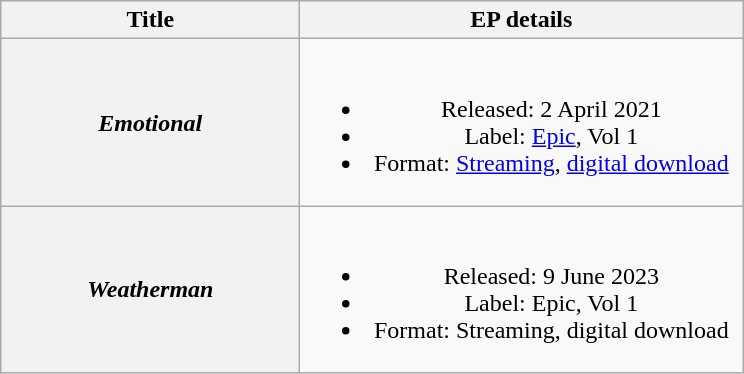<table class="wikitable plainrowheaders" style="text-align:center;">
<tr>
<th scope="col" style="width:12em;">Title</th>
<th scope="col" style="width:18em;">EP details</th>
</tr>
<tr>
<th scope="row"><em>Emotional</em></th>
<td><br><ul><li>Released: 2 April 2021</li><li>Label: <a href='#'>Epic</a>, Vol 1</li><li>Format: <a href='#'>Streaming</a>, <a href='#'>digital download</a></li></ul></td>
</tr>
<tr>
<th scope="row"><em>Weatherman</em></th>
<td><br><ul><li>Released: 9 June 2023</li><li>Label: Epic, Vol 1</li><li>Format: Streaming, digital download</li></ul></td>
</tr>
</table>
